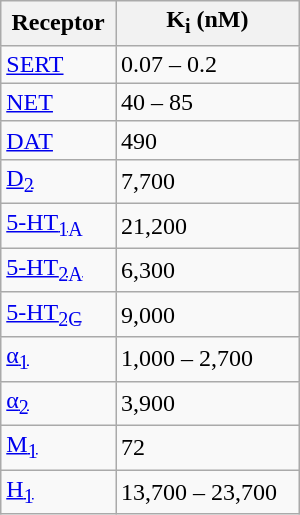<table class="wikitable" style="width:200px;">
<tr>
<th>Receptor</th>
<th>K<sub>i</sub> (nM)</th>
</tr>
<tr>
<td><a href='#'>SERT</a></td>
<td>0.07 – 0.2</td>
</tr>
<tr>
<td><a href='#'>NET</a></td>
<td>40 – 85</td>
</tr>
<tr>
<td><a href='#'>DAT</a></td>
<td>490</td>
</tr>
<tr>
<td><a href='#'>D<sub>2</sub></a></td>
<td>7,700</td>
</tr>
<tr>
<td><a href='#'>5-HT<sub>1A</sub></a></td>
<td>21,200</td>
</tr>
<tr>
<td><a href='#'>5-HT<sub>2A</sub></a></td>
<td>6,300</td>
</tr>
<tr>
<td><a href='#'>5-HT<sub>2C</sub></a></td>
<td>9,000</td>
</tr>
<tr>
<td><a href='#'>α<sub>1</sub></a></td>
<td>1,000 – 2,700</td>
</tr>
<tr>
<td><a href='#'>α<sub>2</sub></a></td>
<td>3,900</td>
</tr>
<tr>
<td><a href='#'>M<sub>1</sub></a></td>
<td>72</td>
</tr>
<tr>
<td><a href='#'>H<sub>1</sub></a></td>
<td>13,700 – 23,700</td>
</tr>
</table>
